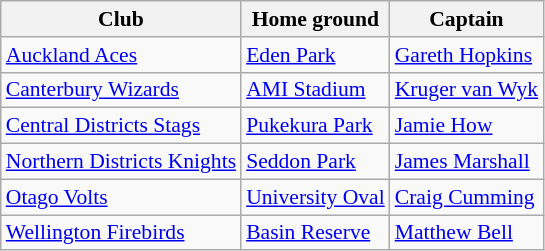<table class="wikitable" style="font-size:90%;">
<tr>
<th>Club</th>
<th>Home ground</th>
<th>Captain</th>
</tr>
<tr>
<td><a href='#'>Auckland Aces</a></td>
<td><a href='#'>Eden Park</a></td>
<td><a href='#'>Gareth Hopkins</a></td>
</tr>
<tr>
<td><a href='#'>Canterbury Wizards</a></td>
<td><a href='#'>AMI Stadium</a></td>
<td><a href='#'>Kruger van Wyk</a></td>
</tr>
<tr>
<td><a href='#'>Central Districts Stags</a></td>
<td><a href='#'>Pukekura Park</a></td>
<td><a href='#'>Jamie How</a></td>
</tr>
<tr>
<td><a href='#'>Northern Districts Knights</a></td>
<td><a href='#'>Seddon Park</a></td>
<td><a href='#'>James Marshall</a></td>
</tr>
<tr>
<td><a href='#'>Otago Volts</a></td>
<td><a href='#'>University Oval</a></td>
<td><a href='#'>Craig Cumming</a></td>
</tr>
<tr>
<td><a href='#'>Wellington Firebirds</a></td>
<td><a href='#'>Basin Reserve</a></td>
<td><a href='#'>Matthew Bell</a></td>
</tr>
</table>
